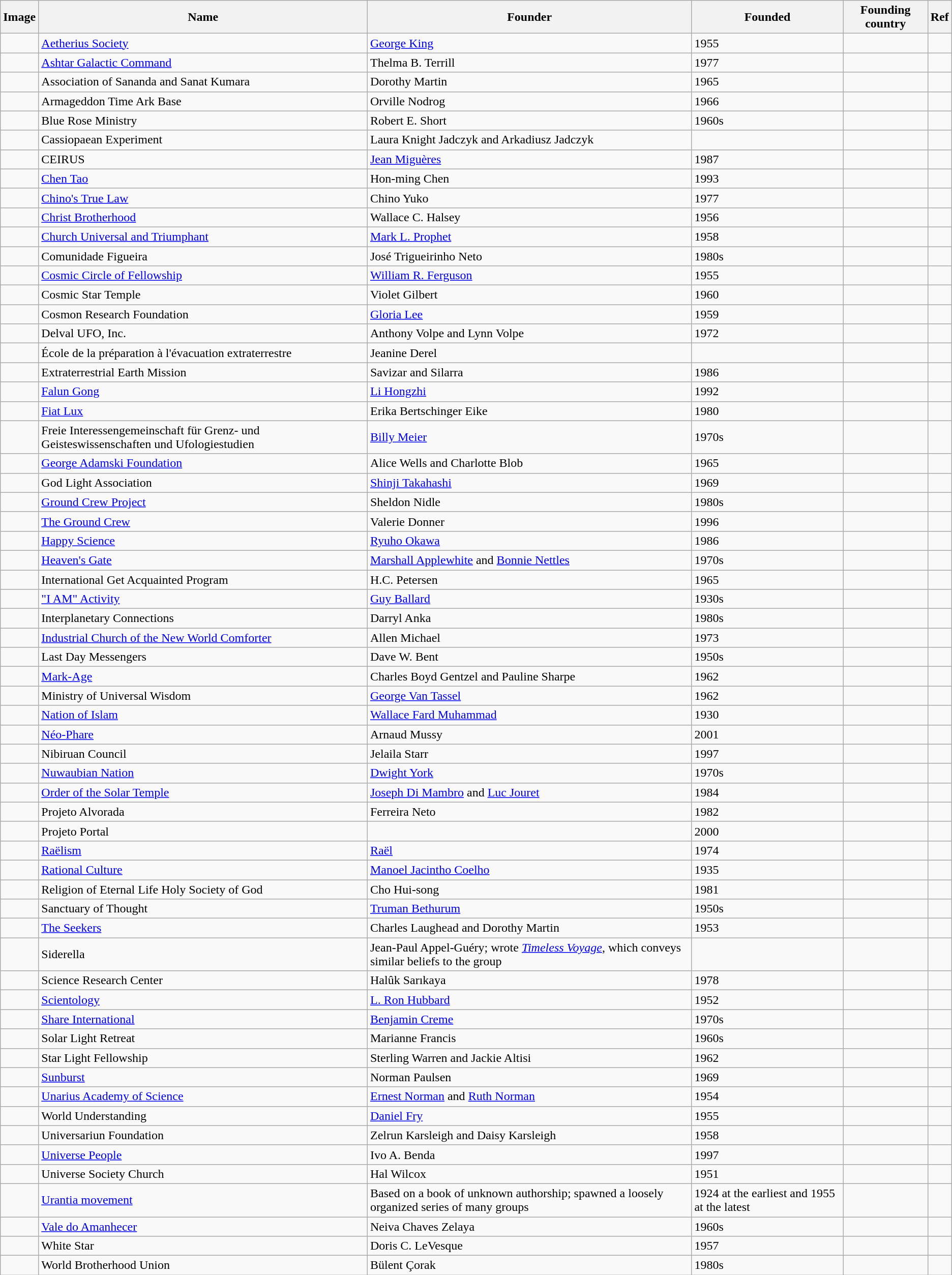<table class="wikitable sortable">
<tr>
<th>Image</th>
<th>Name</th>
<th>Founder</th>
<th>Founded</th>
<th>Founding country</th>
<th>Ref</th>
</tr>
<tr>
<td></td>
<td><a href='#'>Aetherius Society</a></td>
<td><a href='#'>George King</a></td>
<td>1955</td>
<td></td>
<td></td>
</tr>
<tr>
<td></td>
<td><a href='#'>Ashtar Galactic Command</a></td>
<td>Thelma B. Terrill</td>
<td>1977</td>
<td></td>
<td></td>
</tr>
<tr>
<td></td>
<td>Association of Sananda and Sanat Kumara</td>
<td>Dorothy Martin</td>
<td>1965</td>
<td></td>
<td></td>
</tr>
<tr>
<td></td>
<td>Armageddon Time Ark Base</td>
<td>Orville Nodrog</td>
<td>1966</td>
<td></td>
<td></td>
</tr>
<tr>
<td></td>
<td>Blue Rose Ministry</td>
<td>Robert E. Short</td>
<td>1960s</td>
<td></td>
<td></td>
</tr>
<tr>
<td></td>
<td>Cassiopaean Experiment</td>
<td>Laura Knight Jadczyk and Arkadiusz Jadczyk</td>
<td></td>
<td></td>
<td></td>
</tr>
<tr>
<td></td>
<td>CEIRUS</td>
<td><a href='#'>Jean Miguères</a></td>
<td>1987</td>
<td></td>
<td></td>
</tr>
<tr>
<td></td>
<td><a href='#'>Chen Tao</a></td>
<td>Hon-ming Chen</td>
<td>1993</td>
<td></td>
<td></td>
</tr>
<tr>
<td></td>
<td><a href='#'>Chino's True Law</a></td>
<td>Chino Yuko</td>
<td>1977</td>
<td></td>
<td></td>
</tr>
<tr>
<td></td>
<td><a href='#'>Christ Brotherhood</a></td>
<td>Wallace C. Halsey</td>
<td>1956</td>
<td></td>
<td></td>
</tr>
<tr>
<td></td>
<td><a href='#'>Church Universal and Triumphant</a></td>
<td><a href='#'>Mark L. Prophet</a></td>
<td>1958</td>
<td></td>
<td></td>
</tr>
<tr>
<td></td>
<td>Comunidade Figueira</td>
<td>José Trigueirinho Neto</td>
<td>1980s</td>
<td></td>
<td></td>
</tr>
<tr>
<td></td>
<td><a href='#'>Cosmic Circle of Fellowship</a></td>
<td><a href='#'>William R. Ferguson</a></td>
<td>1955</td>
<td></td>
<td></td>
</tr>
<tr>
<td></td>
<td>Cosmic Star Temple</td>
<td>Violet Gilbert</td>
<td>1960</td>
<td></td>
<td></td>
</tr>
<tr>
<td></td>
<td>Cosmon Research Foundation</td>
<td><a href='#'>Gloria Lee</a></td>
<td>1959</td>
<td></td>
<td></td>
</tr>
<tr>
<td></td>
<td>Delval UFO, Inc.</td>
<td>Anthony Volpe and Lynn Volpe</td>
<td>1972</td>
<td></td>
<td></td>
</tr>
<tr>
<td></td>
<td>École de la préparation à l'évacuation extraterrestre</td>
<td>Jeanine Derel</td>
<td></td>
<td></td>
<td></td>
</tr>
<tr>
<td></td>
<td>Extraterrestrial Earth Mission</td>
<td>Savizar and Silarra</td>
<td>1986</td>
<td></td>
<td></td>
</tr>
<tr>
<td></td>
<td><a href='#'>Falun Gong</a></td>
<td><a href='#'>Li Hongzhi</a></td>
<td>1992</td>
<td></td>
<td></td>
</tr>
<tr>
<td></td>
<td><a href='#'>Fiat Lux</a></td>
<td>Erika Bertschinger Eike</td>
<td>1980</td>
<td></td>
<td></td>
</tr>
<tr>
<td></td>
<td>Freie Interessengemeinschaft für Grenz- und Geisteswissenschaften und Ufologiestudien</td>
<td><a href='#'>Billy Meier</a></td>
<td>1970s</td>
<td></td>
<td></td>
</tr>
<tr>
<td></td>
<td><a href='#'>George Adamski Foundation</a></td>
<td>Alice Wells and Charlotte Blob</td>
<td>1965</td>
<td></td>
<td></td>
</tr>
<tr>
<td></td>
<td>God Light Association</td>
<td><a href='#'>Shinji Takahashi</a></td>
<td>1969</td>
<td></td>
<td></td>
</tr>
<tr>
<td></td>
<td><a href='#'>Ground Crew Project</a></td>
<td>Sheldon Nidle</td>
<td>1980s</td>
<td></td>
<td></td>
</tr>
<tr>
<td></td>
<td><a href='#'>The Ground Crew</a></td>
<td>Valerie Donner</td>
<td>1996</td>
<td></td>
<td></td>
</tr>
<tr>
<td></td>
<td><a href='#'>Happy Science</a></td>
<td><a href='#'>Ryuho Okawa</a></td>
<td>1986</td>
<td></td>
<td></td>
</tr>
<tr>
<td></td>
<td><a href='#'>Heaven's Gate</a></td>
<td><a href='#'>Marshall Applewhite</a> and <a href='#'>Bonnie Nettles</a></td>
<td>1970s</td>
<td></td>
<td></td>
</tr>
<tr>
<td></td>
<td>International Get Acquainted Program</td>
<td>H.C. Petersen</td>
<td>1965</td>
<td></td>
<td></td>
</tr>
<tr>
<td></td>
<td><a href='#'>"I AM" Activity</a></td>
<td><a href='#'>Guy Ballard</a></td>
<td>1930s</td>
<td></td>
<td></td>
</tr>
<tr>
<td></td>
<td>Interplanetary Connections</td>
<td>Darryl Anka</td>
<td>1980s</td>
<td></td>
<td></td>
</tr>
<tr>
<td></td>
<td><a href='#'>Industrial Church of the New World Comforter</a></td>
<td>Allen Michael</td>
<td>1973</td>
<td></td>
<td></td>
</tr>
<tr>
<td></td>
<td>Last Day Messengers</td>
<td>Dave W. Bent</td>
<td>1950s</td>
<td></td>
<td></td>
</tr>
<tr>
<td></td>
<td><a href='#'>Mark-Age</a></td>
<td>Charles Boyd Gentzel and Pauline Sharpe</td>
<td>1962</td>
<td></td>
<td></td>
</tr>
<tr>
<td></td>
<td>Ministry of Universal Wisdom</td>
<td><a href='#'>George Van Tassel</a></td>
<td>1962</td>
<td></td>
<td></td>
</tr>
<tr>
<td></td>
<td><a href='#'>Nation of Islam</a></td>
<td><a href='#'>Wallace Fard Muhammad</a></td>
<td>1930</td>
<td></td>
<td></td>
</tr>
<tr>
<td></td>
<td><a href='#'>Néo-Phare</a></td>
<td>Arnaud Mussy</td>
<td>2001</td>
<td></td>
<td></td>
</tr>
<tr>
<td></td>
<td>Nibiruan Council</td>
<td>Jelaila Starr</td>
<td>1997</td>
<td></td>
<td></td>
</tr>
<tr>
<td></td>
<td><a href='#'>Nuwaubian Nation</a></td>
<td><a href='#'>Dwight York</a></td>
<td>1970s</td>
<td></td>
<td></td>
</tr>
<tr>
<td></td>
<td><a href='#'>Order of the Solar Temple</a></td>
<td><a href='#'>Joseph Di Mambro</a> and <a href='#'>Luc Jouret</a></td>
<td>1984</td>
<td></td>
<td></td>
</tr>
<tr>
<td></td>
<td>Projeto Alvorada</td>
<td>Ferreira Neto</td>
<td>1982</td>
<td></td>
<td></td>
</tr>
<tr>
<td></td>
<td>Projeto Portal</td>
<td></td>
<td>2000</td>
<td></td>
<td></td>
</tr>
<tr>
<td></td>
<td><a href='#'>Raëlism</a></td>
<td><a href='#'>Raël</a></td>
<td>1974</td>
<td></td>
<td></td>
</tr>
<tr>
<td></td>
<td><a href='#'>Rational Culture</a></td>
<td><a href='#'>Manoel Jacintho Coelho</a></td>
<td>1935</td>
<td></td>
<td></td>
</tr>
<tr>
<td></td>
<td>Religion of Eternal Life Holy Society of God</td>
<td>Cho Hui-song</td>
<td>1981</td>
<td></td>
<td></td>
</tr>
<tr>
<td></td>
<td>Sanctuary of Thought</td>
<td><a href='#'>Truman Bethurum</a></td>
<td>1950s</td>
<td></td>
<td></td>
</tr>
<tr>
<td></td>
<td><a href='#'>The Seekers</a></td>
<td>Charles Laughead and Dorothy Martin</td>
<td>1953</td>
<td></td>
<td></td>
</tr>
<tr>
<td></td>
<td>Siderella</td>
<td>Jean-Paul Appel-Guéry; wrote <em><a href='#'>Timeless Voyage</a></em>, which conveys similar beliefs to the group</td>
<td></td>
<td></td>
<td></td>
</tr>
<tr>
<td></td>
<td>Science Research Center</td>
<td>Halûk Sarıkaya</td>
<td>1978</td>
<td></td>
<td></td>
</tr>
<tr>
<td></td>
<td><a href='#'>Scientology</a></td>
<td><a href='#'>L. Ron Hubbard</a></td>
<td>1952</td>
<td></td>
<td></td>
</tr>
<tr>
<td></td>
<td><a href='#'>Share International</a></td>
<td><a href='#'>Benjamin Creme</a></td>
<td>1970s</td>
<td></td>
<td></td>
</tr>
<tr>
<td></td>
<td>Solar Light Retreat</td>
<td>Marianne Francis</td>
<td>1960s</td>
<td></td>
<td></td>
</tr>
<tr>
<td></td>
<td>Star Light Fellowship</td>
<td>Sterling Warren and Jackie Altisi</td>
<td>1962</td>
<td></td>
<td></td>
</tr>
<tr>
<td></td>
<td><a href='#'>Sunburst</a></td>
<td>Norman Paulsen</td>
<td>1969</td>
<td></td>
<td></td>
</tr>
<tr>
<td></td>
<td><a href='#'>Unarius Academy of Science</a></td>
<td><a href='#'>Ernest Norman</a> and <a href='#'>Ruth Norman</a></td>
<td>1954</td>
<td></td>
<td></td>
</tr>
<tr>
<td></td>
<td>World Understanding</td>
<td><a href='#'>Daniel Fry</a></td>
<td>1955</td>
<td></td>
<td></td>
</tr>
<tr>
<td></td>
<td>Universariun Foundation</td>
<td>Zelrun Karsleigh and Daisy Karsleigh</td>
<td>1958</td>
<td></td>
<td></td>
</tr>
<tr>
<td></td>
<td><a href='#'>Universe People</a></td>
<td>Ivo A. Benda</td>
<td>1997</td>
<td></td>
<td></td>
</tr>
<tr>
<td></td>
<td>Universe Society Church</td>
<td>Hal Wilcox</td>
<td>1951</td>
<td></td>
<td></td>
</tr>
<tr>
<td></td>
<td><a href='#'>Urantia movement</a></td>
<td>Based on a book of unknown authorship; spawned a loosely organized series of many groups</td>
<td>1924 at the earliest and 1955 at the latest</td>
<td></td>
<td></td>
</tr>
<tr>
<td></td>
<td><a href='#'>Vale do Amanhecer</a></td>
<td>Neiva Chaves Zelaya</td>
<td>1960s</td>
<td></td>
<td></td>
</tr>
<tr>
<td></td>
<td>White Star</td>
<td>Doris C. LeVesque</td>
<td>1957</td>
<td></td>
<td></td>
</tr>
<tr>
<td></td>
<td>World Brotherhood Union</td>
<td>Bülent Çorak</td>
<td>1980s</td>
<td></td>
<td></td>
</tr>
</table>
